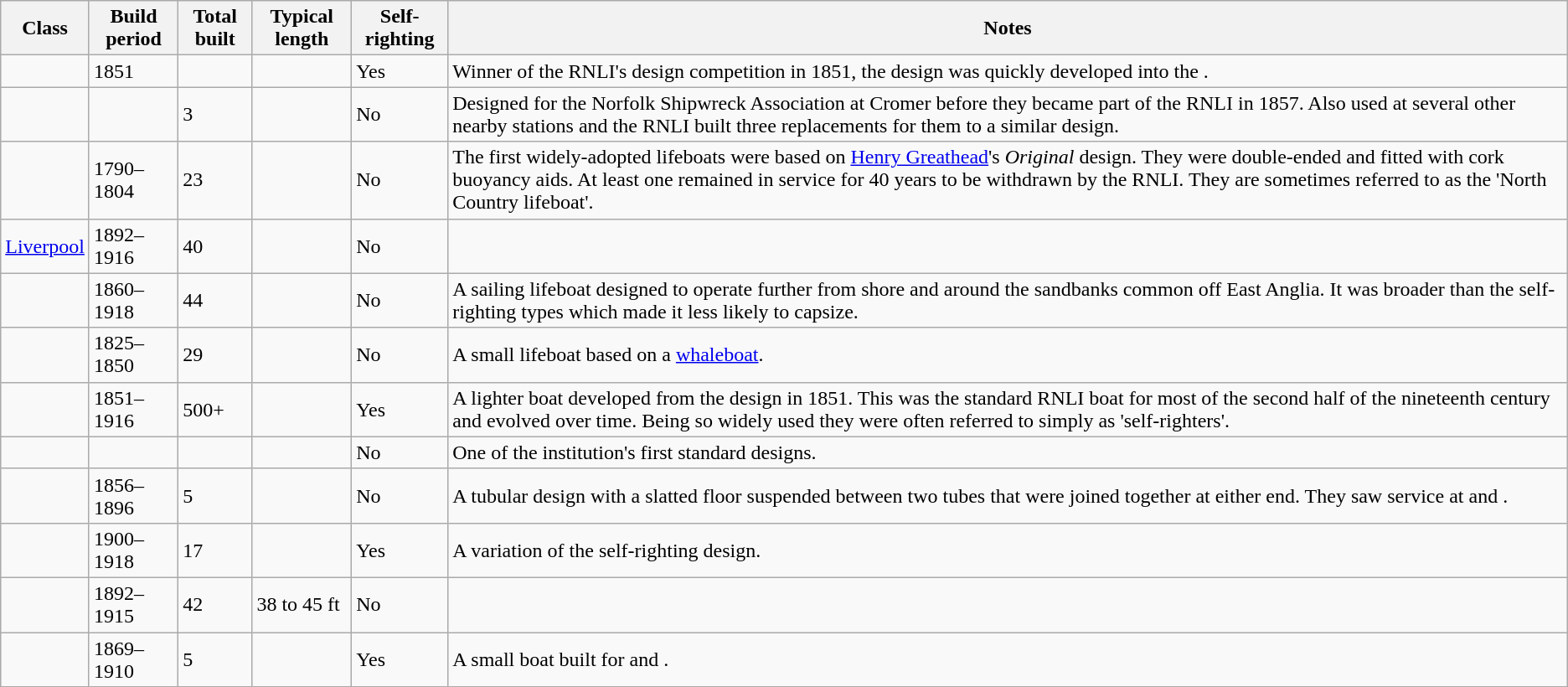<table class="wikitable sortable">
<tr>
<th>Class</th>
<th>Build period</th>
<th>Total built</th>
<th>Typical length</th>
<th>Self-righting</th>
<th>Notes</th>
</tr>
<tr>
<td></td>
<td>1851</td>
<td></td>
<td></td>
<td>Yes</td>
<td>Winner of the RNLI's design competition in 1851, the design was quickly developed into the .</td>
</tr>
<tr>
<td></td>
<td></td>
<td>3</td>
<td></td>
<td>No</td>
<td>Designed for the Norfolk Shipwreck Association at Cromer before they became part of the RNLI in 1857. Also used at several other nearby stations and the RNLI built three replacements for them to a similar design.</td>
</tr>
<tr>
<td></td>
<td>1790–1804</td>
<td>23</td>
<td></td>
<td>No</td>
<td>The first widely-adopted lifeboats were based on <a href='#'>Henry Greathead</a>'s <em>Original</em> design. They were double-ended and fitted with cork buoyancy aids. At least one remained in service for 40 years to be withdrawn by the RNLI. They are sometimes referred to as the 'North Country lifeboat'.</td>
</tr>
<tr>
<td><a href='#'>Liverpool</a></td>
<td>1892–1916</td>
<td>40</td>
<td></td>
<td>No</td>
<td></td>
</tr>
<tr>
<td></td>
<td>1860–1918</td>
<td>44</td>
<td></td>
<td>No</td>
<td>A sailing lifeboat designed  to operate further from shore and around the sandbanks common off East Anglia. It was broader than the self-righting types which made it less likely to capsize.</td>
</tr>
<tr>
<td></td>
<td>1825–1850</td>
<td>29</td>
<td></td>
<td>No</td>
<td>A small lifeboat based on a <a href='#'>whaleboat</a>.</td>
</tr>
<tr>
<td></td>
<td>1851–1916</td>
<td>500+</td>
<td></td>
<td>Yes</td>
<td>A lighter boat developed from the  design in 1851. This was the standard RNLI boat for most of the second half of the nineteenth century and evolved over time. Being so widely used they were often referred to simply as 'self-righters'.</td>
</tr>
<tr>
<td></td>
<td></td>
<td></td>
<td></td>
<td>No</td>
<td>One of the institution's first standard designs.</td>
</tr>
<tr>
<td></td>
<td>1856–1896</td>
<td>5</td>
<td></td>
<td>No</td>
<td>A tubular design with a slatted floor suspended between two tubes that were joined together at either end. They saw service at  and .</td>
</tr>
<tr>
<td></td>
<td>1900–1918</td>
<td>17</td>
<td></td>
<td>Yes</td>
<td>A variation of the self-righting design.</td>
</tr>
<tr>
<td></td>
<td>1892–1915</td>
<td>42</td>
<td>38 to 45 ft </td>
<td>No</td>
<td></td>
</tr>
<tr>
<td></td>
<td>1869–1910</td>
<td>5</td>
<td></td>
<td>Yes</td>
<td>A small boat built for  and .</td>
</tr>
</table>
